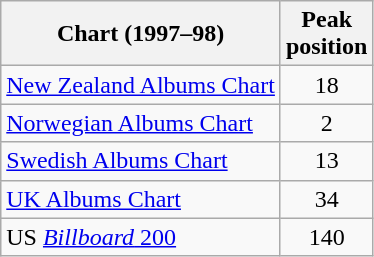<table class="wikitable sortable">
<tr>
<th>Chart (1997–98)</th>
<th>Peak<br>position</th>
</tr>
<tr>
<td><a href='#'>New Zealand Albums Chart</a></td>
<td style="text-align:center;">18</td>
</tr>
<tr>
<td><a href='#'>Norwegian Albums Chart</a></td>
<td style="text-align:center;">2</td>
</tr>
<tr>
<td><a href='#'>Swedish Albums Chart</a></td>
<td style="text-align:center;">13</td>
</tr>
<tr>
<td><a href='#'>UK Albums Chart</a></td>
<td style="text-align:center;">34</td>
</tr>
<tr>
<td>US <a href='#'><em>Billboard</em> 200</a></td>
<td style="text-align:center;">140</td>
</tr>
</table>
